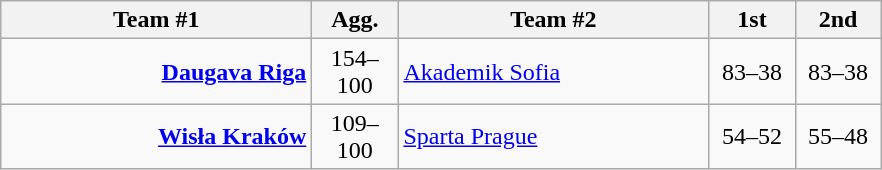<table class=wikitable style="text-align:center">
<tr>
<th width=200>Team #1</th>
<th width=50>Agg.</th>
<th width=200>Team #2</th>
<th width=50>1st</th>
<th width=50>2nd</th>
</tr>
<tr>
<td align=right><strong><a href='#'>Daugava Riga</a></strong> </td>
<td align=center>154–100</td>
<td align=left> <a href='#'>Akademik Sofia</a></td>
<td align=center>83–38</td>
<td align=center>83–38</td>
</tr>
<tr>
<td align=right><strong><a href='#'>Wisła Kraków</a></strong> </td>
<td align=center>109–100</td>
<td align=left> <a href='#'>Sparta Prague</a></td>
<td align=center>54–52</td>
<td align=center>55–48</td>
</tr>
</table>
